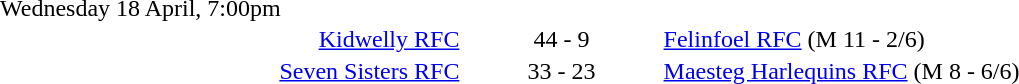<table style="width:70%;" cellspacing="1">
<tr>
<th width=35%></th>
<th width=15%></th>
<th></th>
</tr>
<tr>
<td>Wednesday 18 April, 7:00pm</td>
</tr>
<tr>
<td align=right><a href='#'>Kidwelly RFC</a></td>
<td align=center>44 - 9</td>
<td><a href='#'>Felinfoel RFC</a> (M 11 - 2/6)</td>
</tr>
<tr>
<td align=right><a href='#'>Seven Sisters RFC</a></td>
<td align=center>33 - 23</td>
<td><a href='#'>Maesteg Harlequins RFC</a> (M 8 - 6/6)</td>
</tr>
</table>
